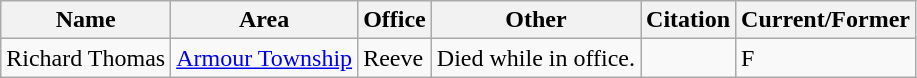<table class="wikitable">
<tr>
<th>Name</th>
<th>Area</th>
<th>Office</th>
<th>Other</th>
<th>Citation</th>
<th>Current/Former</th>
</tr>
<tr>
<td>Richard Thomas</td>
<td><a href='#'>Armour Township</a></td>
<td>Reeve</td>
<td>Died while in office.</td>
<td></td>
<td>F</td>
</tr>
</table>
